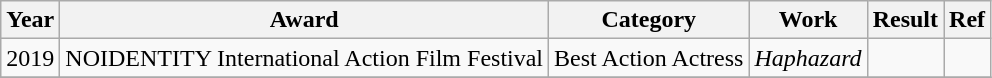<table class="wikitable plainrowheaders">
<tr>
<th>Year</th>
<th>Award</th>
<th>Category</th>
<th>Work</th>
<th>Result</th>
<th>Ref</th>
</tr>
<tr>
<td>2019</td>
<td>NOIDENTITY International Action Film Festival</td>
<td>Best Action Actress</td>
<td><em>Haphazard</em></td>
<td></td>
<td></td>
</tr>
<tr>
</tr>
</table>
